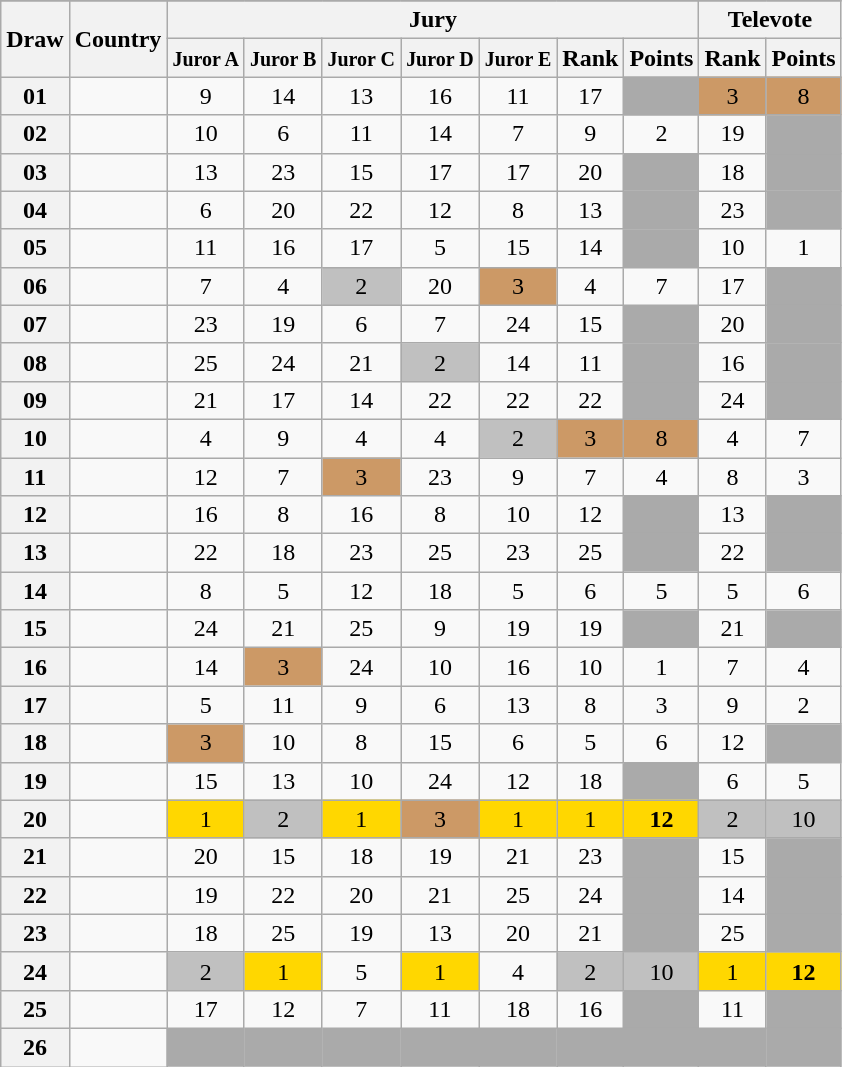<table class="sortable wikitable collapsible plainrowheaders" style="text-align:center;">
<tr>
</tr>
<tr>
<th scope="col" rowspan="2">Draw</th>
<th scope="col" rowspan="2">Country</th>
<th scope="col" colspan="7">Jury</th>
<th scope="col" colspan="2">Televote</th>
</tr>
<tr>
<th scope="col"><small>Juror A</small></th>
<th scope="col"><small>Juror B</small></th>
<th scope="col"><small>Juror C</small></th>
<th scope="col"><small>Juror D</small></th>
<th scope="col"><small>Juror E</small></th>
<th scope="col">Rank</th>
<th scope="col">Points</th>
<th scope="col">Rank</th>
<th scope="col">Points</th>
</tr>
<tr>
<th scope="row" style="text-align:center;">01</th>
<td style="text-align:left;"></td>
<td>9</td>
<td>14</td>
<td>13</td>
<td>16</td>
<td>11</td>
<td>17</td>
<td style="background:#AAAAAA;"></td>
<td style="background:#CC9966;">3</td>
<td style="background:#CC9966;">8</td>
</tr>
<tr>
<th scope="row" style="text-align:center;">02</th>
<td style="text-align:left;"></td>
<td>10</td>
<td>6</td>
<td>11</td>
<td>14</td>
<td>7</td>
<td>9</td>
<td>2</td>
<td>19</td>
<td style="background:#AAAAAA;"></td>
</tr>
<tr>
<th scope="row" style="text-align:center;">03</th>
<td style="text-align:left;"></td>
<td>13</td>
<td>23</td>
<td>15</td>
<td>17</td>
<td>17</td>
<td>20</td>
<td style="background:#AAAAAA;"></td>
<td>18</td>
<td style="background:#AAAAAA;"></td>
</tr>
<tr>
<th scope="row" style="text-align:center;">04</th>
<td style="text-align:left;"></td>
<td>6</td>
<td>20</td>
<td>22</td>
<td>12</td>
<td>8</td>
<td>13</td>
<td style="background:#AAAAAA;"></td>
<td>23</td>
<td style="background:#AAAAAA;"></td>
</tr>
<tr>
<th scope="row" style="text-align:center;">05</th>
<td style="text-align:left;"></td>
<td>11</td>
<td>16</td>
<td>17</td>
<td>5</td>
<td>15</td>
<td>14</td>
<td style="background:#AAAAAA;"></td>
<td>10</td>
<td>1</td>
</tr>
<tr>
<th scope="row" style="text-align:center;">06</th>
<td style="text-align:left;"></td>
<td>7</td>
<td>4</td>
<td style="background:silver;">2</td>
<td>20</td>
<td style="background:#CC9966;">3</td>
<td>4</td>
<td>7</td>
<td>17</td>
<td style="background:#AAAAAA;"></td>
</tr>
<tr>
<th scope="row" style="text-align:center;">07</th>
<td style="text-align:left;"></td>
<td>23</td>
<td>19</td>
<td>6</td>
<td>7</td>
<td>24</td>
<td>15</td>
<td style="background:#AAAAAA;"></td>
<td>20</td>
<td style="background:#AAAAAA;"></td>
</tr>
<tr>
<th scope="row" style="text-align:center;">08</th>
<td style="text-align:left;"></td>
<td>25</td>
<td>24</td>
<td>21</td>
<td style="background:silver;">2</td>
<td>14</td>
<td>11</td>
<td style="background:#AAAAAA;"></td>
<td>16</td>
<td style="background:#AAAAAA;"></td>
</tr>
<tr>
<th scope="row" style="text-align:center;">09</th>
<td style="text-align:left;"></td>
<td>21</td>
<td>17</td>
<td>14</td>
<td>22</td>
<td>22</td>
<td>22</td>
<td style="background:#AAAAAA;"></td>
<td>24</td>
<td style="background:#AAAAAA;"></td>
</tr>
<tr>
<th scope="row" style="text-align:center;">10</th>
<td style="text-align:left;"></td>
<td>4</td>
<td>9</td>
<td>4</td>
<td>4</td>
<td style="background:silver;">2</td>
<td style="background:#CC9966;">3</td>
<td style="background:#CC9966;">8</td>
<td>4</td>
<td>7</td>
</tr>
<tr>
<th scope="row" style="text-align:center;">11</th>
<td style="text-align:left;"></td>
<td>12</td>
<td>7</td>
<td style="background:#CC9966;">3</td>
<td>23</td>
<td>9</td>
<td>7</td>
<td>4</td>
<td>8</td>
<td>3</td>
</tr>
<tr>
<th scope="row" style="text-align:center;">12</th>
<td style="text-align:left;"></td>
<td>16</td>
<td>8</td>
<td>16</td>
<td>8</td>
<td>10</td>
<td>12</td>
<td style="background:#AAAAAA;"></td>
<td>13</td>
<td style="background:#AAAAAA;"></td>
</tr>
<tr>
<th scope="row" style="text-align:center;">13</th>
<td style="text-align:left;"></td>
<td>22</td>
<td>18</td>
<td>23</td>
<td>25</td>
<td>23</td>
<td>25</td>
<td style="background:#AAAAAA;"></td>
<td>22</td>
<td style="background:#AAAAAA;"></td>
</tr>
<tr>
<th scope="row" style="text-align:center;">14</th>
<td style="text-align:left;"></td>
<td>8</td>
<td>5</td>
<td>12</td>
<td>18</td>
<td>5</td>
<td>6</td>
<td>5</td>
<td>5</td>
<td>6</td>
</tr>
<tr>
<th scope="row" style="text-align:center;">15</th>
<td style="text-align:left;"></td>
<td>24</td>
<td>21</td>
<td>25</td>
<td>9</td>
<td>19</td>
<td>19</td>
<td style="background:#AAAAAA;"></td>
<td>21</td>
<td style="background:#AAAAAA;"></td>
</tr>
<tr>
<th scope="row" style="text-align:center;">16</th>
<td style="text-align:left;"></td>
<td>14</td>
<td style="background:#CC9966;">3</td>
<td>24</td>
<td>10</td>
<td>16</td>
<td>10</td>
<td>1</td>
<td>7</td>
<td>4</td>
</tr>
<tr>
<th scope="row" style="text-align:center;">17</th>
<td style="text-align:left;"></td>
<td>5</td>
<td>11</td>
<td>9</td>
<td>6</td>
<td>13</td>
<td>8</td>
<td>3</td>
<td>9</td>
<td>2</td>
</tr>
<tr>
<th scope="row" style="text-align:center;">18</th>
<td style="text-align:left;"></td>
<td style="background:#CC9966;">3</td>
<td>10</td>
<td>8</td>
<td>15</td>
<td>6</td>
<td>5</td>
<td>6</td>
<td>12</td>
<td style="background:#AAAAAA;"></td>
</tr>
<tr>
<th scope="row" style="text-align:center;">19</th>
<td style="text-align:left;"></td>
<td>15</td>
<td>13</td>
<td>10</td>
<td>24</td>
<td>12</td>
<td>18</td>
<td style="background:#AAAAAA;"></td>
<td>6</td>
<td>5</td>
</tr>
<tr>
<th scope="row" style="text-align:center;">20</th>
<td style="text-align:left;"></td>
<td style="background:gold;">1</td>
<td style="background:silver;">2</td>
<td style="background:gold;">1</td>
<td style="background:#CC9966;">3</td>
<td style="background:gold;">1</td>
<td style="background:gold;">1</td>
<td style="background:gold;"><strong>12</strong></td>
<td style="background:silver;">2</td>
<td style="background:silver;">10</td>
</tr>
<tr>
<th scope="row" style="text-align:center;">21</th>
<td style="text-align:left;"></td>
<td>20</td>
<td>15</td>
<td>18</td>
<td>19</td>
<td>21</td>
<td>23</td>
<td style="background:#AAAAAA;"></td>
<td>15</td>
<td style="background:#AAAAAA;"></td>
</tr>
<tr>
<th scope="row" style="text-align:center;">22</th>
<td style="text-align:left;"></td>
<td>19</td>
<td>22</td>
<td>20</td>
<td>21</td>
<td>25</td>
<td>24</td>
<td style="background:#AAAAAA;"></td>
<td>14</td>
<td style="background:#AAAAAA;"></td>
</tr>
<tr>
<th scope="row" style="text-align:center;">23</th>
<td style="text-align:left;"></td>
<td>18</td>
<td>25</td>
<td>19</td>
<td>13</td>
<td>20</td>
<td>21</td>
<td style="background:#AAAAAA;"></td>
<td>25</td>
<td style="background:#AAAAAA;"></td>
</tr>
<tr>
<th scope="row" style="text-align:center;">24</th>
<td style="text-align:left;"></td>
<td style="background:silver;">2</td>
<td style="background:gold;">1</td>
<td>5</td>
<td style="background:gold;">1</td>
<td>4</td>
<td style="background:silver;">2</td>
<td style="background:silver;">10</td>
<td style="background:gold;">1</td>
<td style="background:gold;"><strong>12</strong></td>
</tr>
<tr>
<th scope="row" style="text-align:center;">25</th>
<td style="text-align:left;"></td>
<td>17</td>
<td>12</td>
<td>7</td>
<td>11</td>
<td>18</td>
<td>16</td>
<td style="background:#AAAAAA;"></td>
<td>11</td>
<td style="background:#AAAAAA;"></td>
</tr>
<tr class="sortbottom">
<th scope="row" style="text-align:center;">26</th>
<td style="text-align:left;"></td>
<td style="background:#AAAAAA;"></td>
<td style="background:#AAAAAA;"></td>
<td style="background:#AAAAAA;"></td>
<td style="background:#AAAAAA;"></td>
<td style="background:#AAAAAA;"></td>
<td style="background:#AAAAAA;"></td>
<td style="background:#AAAAAA;"></td>
<td style="background:#AAAAAA;"></td>
<td style="background:#AAAAAA;"></td>
</tr>
</table>
